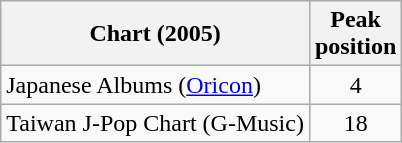<table class="wikitable sortable">
<tr>
<th>Chart (2005)</th>
<th>Peak<br>position</th>
</tr>
<tr>
<td>Japanese Albums (<a href='#'>Oricon</a>)</td>
<td align="center">4</td>
</tr>
<tr>
<td>Taiwan J-Pop Chart (G-Music)</td>
<td align="center">18</td>
</tr>
</table>
